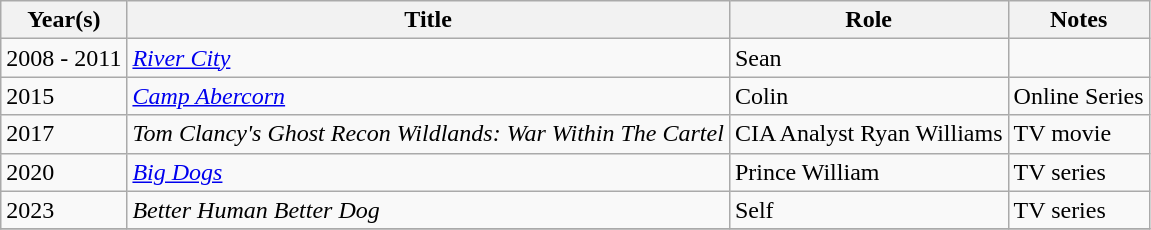<table class="wikitable sortable">
<tr>
<th>Year(s)</th>
<th>Title</th>
<th>Role</th>
<th class="unsortable">Notes</th>
</tr>
<tr>
<td>2008 - 2011</td>
<td><em><a href='#'>River City</a></em></td>
<td>Sean</td>
<td></td>
</tr>
<tr>
<td>2015</td>
<td><em><a href='#'>Camp Abercorn</a></em></td>
<td>Colin</td>
<td>Online Series</td>
</tr>
<tr>
<td rowspan="1">2017</td>
<td><em>Tom Clancy's Ghost Recon Wildlands: War Within The Cartel</em></td>
<td>CIA Analyst Ryan Williams</td>
<td>TV movie</td>
</tr>
<tr>
<td rowspan="1">2020</td>
<td><em><a href='#'>Big Dogs</a></em></td>
<td>Prince William</td>
<td>TV series</td>
</tr>
<tr>
<td rowspan="1">2023</td>
<td><em>Better Human Better Dog</em></td>
<td>Self</td>
<td>TV series</td>
</tr>
<tr>
</tr>
</table>
